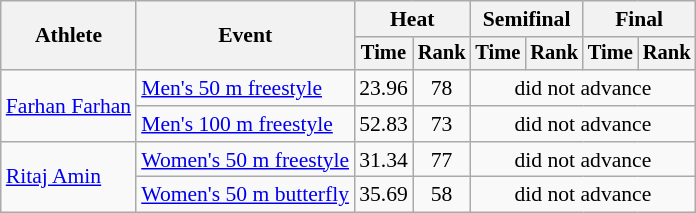<table class=wikitable style="font-size:90%">
<tr>
<th rowspan="2">Athlete</th>
<th rowspan="2">Event</th>
<th colspan="2">Heat</th>
<th colspan="2">Semifinal</th>
<th colspan="2">Final</th>
</tr>
<tr style="font-size:95%">
<th>Time</th>
<th>Rank</th>
<th>Time</th>
<th>Rank</th>
<th>Time</th>
<th>Rank</th>
</tr>
<tr align=center>
<td align=left rowspan=2><a href='#'>Farhan Farhan</a></td>
<td align=left><a href='#'>Men's 50 m freestyle</a></td>
<td>23.96</td>
<td>78</td>
<td colspan=4>did not advance</td>
</tr>
<tr align=center>
<td align=left><a href='#'>Men's 100 m freestyle</a></td>
<td>52.83</td>
<td>73</td>
<td colspan=4>did not advance</td>
</tr>
<tr align=center>
<td align=left rowspan=2><a href='#'>Ritaj Amin</a></td>
<td align=left><a href='#'>Women's 50 m freestyle</a></td>
<td>31.34</td>
<td>77</td>
<td colspan=4>did not advance</td>
</tr>
<tr align=center>
<td align=left><a href='#'>Women's 50 m butterfly</a></td>
<td>35.69</td>
<td>58</td>
<td colspan=4>did not advance</td>
</tr>
</table>
